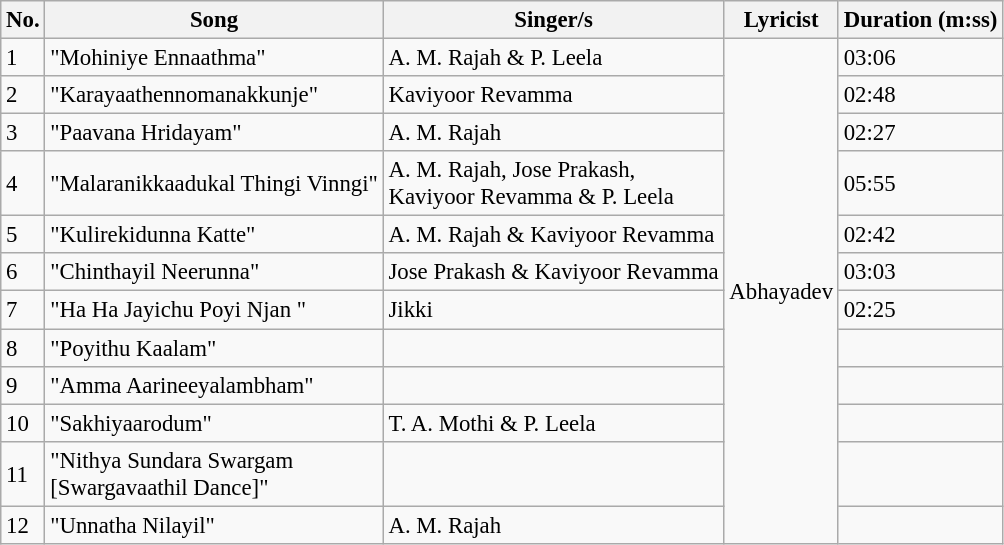<table class="wikitable" style="font-size:95%;">
<tr>
<th>No.</th>
<th>Song</th>
<th>Singer/s</th>
<th>Lyricist</th>
<th>Duration (m:ss)</th>
</tr>
<tr>
<td>1</td>
<td>"Mohiniye Ennaathma"</td>
<td>A. M. Rajah & P. Leela</td>
<td rowspan=12>Abhayadev</td>
<td>03:06</td>
</tr>
<tr>
<td>2</td>
<td>"Karayaathennomanakkunje"</td>
<td>Kaviyoor Revamma</td>
<td>02:48</td>
</tr>
<tr>
<td>3</td>
<td>"Paavana Hridayam"</td>
<td>A. M. Rajah</td>
<td>02:27</td>
</tr>
<tr>
<td>4</td>
<td>"Malaranikkaadukal Thingi Vinngi"</td>
<td>A. M. Rajah, Jose Prakash,<br>Kaviyoor Revamma & P. Leela</td>
<td>05:55</td>
</tr>
<tr>
<td>5</td>
<td>"Kulirekidunna Katte"</td>
<td>A. M. Rajah & Kaviyoor Revamma</td>
<td>02:42</td>
</tr>
<tr>
<td>6</td>
<td>"Chinthayil Neerunna"</td>
<td>Jose Prakash & Kaviyoor Revamma</td>
<td>03:03</td>
</tr>
<tr>
<td>7</td>
<td>"Ha Ha Jayichu Poyi Njan	"</td>
<td>Jikki</td>
<td>02:25</td>
</tr>
<tr>
<td>8</td>
<td>"Poyithu Kaalam"</td>
<td></td>
<td></td>
</tr>
<tr>
<td>9</td>
<td>"Amma Aarineeyalambham"</td>
<td></td>
<td></td>
</tr>
<tr>
<td>10</td>
<td>"Sakhiyaarodum"</td>
<td>T. A. Mothi & P. Leela</td>
<td></td>
</tr>
<tr>
<td>11</td>
<td>"Nithya Sundara Swargam<br>[Swargavaathil Dance]"</td>
<td></td>
<td></td>
</tr>
<tr>
<td>12</td>
<td>"Unnatha Nilayil"</td>
<td>A. M. Rajah</td>
<td></td>
</tr>
</table>
